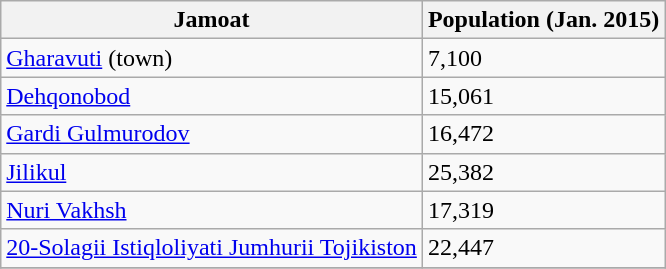<table class="wikitable sortable">
<tr>
<th>Jamoat</th>
<th>Population (Jan. 2015)</th>
</tr>
<tr>
<td><a href='#'>Gharavuti</a> (town)</td>
<td>7,100</td>
</tr>
<tr>
<td><a href='#'>Dehqonobod</a></td>
<td>15,061</td>
</tr>
<tr>
<td><a href='#'>Gardi Gulmurodov</a></td>
<td>16,472</td>
</tr>
<tr>
<td><a href='#'>Jilikul</a></td>
<td>25,382</td>
</tr>
<tr>
<td><a href='#'>Nuri Vakhsh</a></td>
<td>17,319</td>
</tr>
<tr>
<td><a href='#'>20-Solagii Istiqloliyati Jumhurii Tojikiston</a></td>
<td>22,447</td>
</tr>
<tr>
</tr>
</table>
